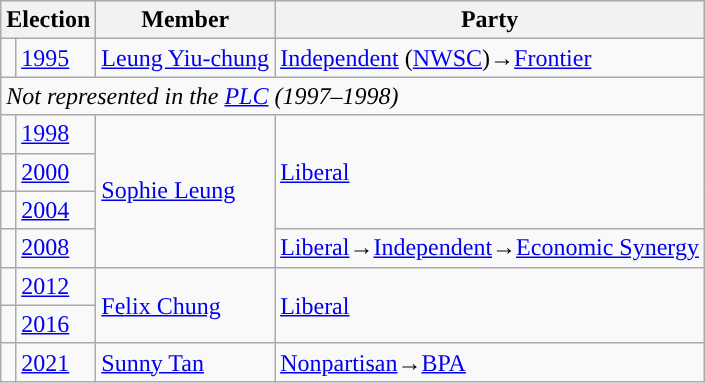<table class="wikitable">
<tr>
<th colspan="2">Election</th>
<th>Member</th>
<th>Party</th>
</tr>
<tr>
<td style="background-color: "></td>
<td><a href='#'>1995</a></td>
<td><a href='#'>Leung Yiu-chung</a></td>
<td><a href='#'>Independent</a> (<a href='#'>NWSC</a>)→<a href='#'>Frontier</a></td>
</tr>
<tr>
<td colspan="4"><em>Not represented in the <a href='#'>PLC</a> (1997–1998)</em></td>
</tr>
<tr>
<td style="background-color: "></td>
<td><a href='#'>1998</a></td>
<td rowspan="4"><a href='#'>Sophie Leung</a></td>
<td rowspan="3"><a href='#'>Liberal</a></td>
</tr>
<tr>
<td style="background-color: "></td>
<td><a href='#'>2000</a></td>
</tr>
<tr>
<td style="background-color: "></td>
<td><a href='#'>2004</a></td>
</tr>
<tr>
<td style="background-color: "></td>
<td><a href='#'>2008</a></td>
<td><a href='#'>Liberal</a>→<a href='#'>Independent</a>→<a href='#'>Economic Synergy</a></td>
</tr>
<tr>
<td style="background-color: "></td>
<td><a href='#'>2012</a></td>
<td rowspan="2"><a href='#'>Felix Chung</a></td>
<td rowspan="2"><a href='#'>Liberal</a></td>
</tr>
<tr>
<td style="background-color: "></td>
<td><a href='#'>2016</a></td>
</tr>
<tr>
<td style="background-color: "></td>
<td><a href='#'>2021</a></td>
<td rowspan="2"><a href='#'>Sunny Tan</a></td>
<td rowspan="2"><a href='#'>Nonpartisan</a>→<a href='#'>BPA</a></td>
</tr>
</table>
